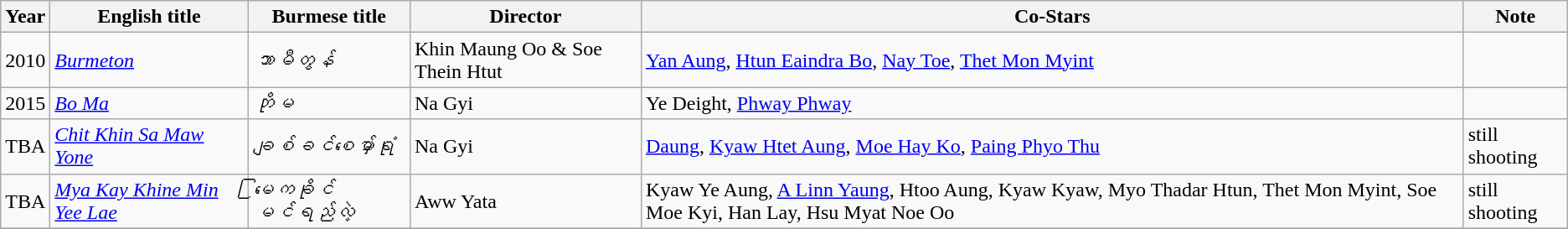<table class="wikitable">
<tr>
<th>Year</th>
<th>English title</th>
<th>Burmese title</th>
<th>Director</th>
<th>Co-Stars</th>
<th>Note</th>
</tr>
<tr>
<td>2010</td>
<td><em><a href='#'>Burmeton</a></em></td>
<td><em>ဘာမီတွန်</em></td>
<td>Khin Maung Oo & Soe Thein Htut</td>
<td><a href='#'>Yan Aung</a>, <a href='#'>Htun Eaindra Bo</a>, <a href='#'>Nay Toe</a>, <a href='#'>Thet Mon Myint</a></td>
<td></td>
</tr>
<tr>
<td>2015</td>
<td><em><a href='#'>Bo Ma</a></em></td>
<td><em>ဘိုမ</em></td>
<td>Na Gyi</td>
<td>Ye Deight, <a href='#'>Phway Phway</a></td>
<td></td>
</tr>
<tr>
<td>TBA</td>
<td><em><a href='#'>Chit Khin Sa Maw Yone</a></em></td>
<td><em>ချစ်ခင်စမှော်ရုံ</em></td>
<td>Na Gyi</td>
<td><a href='#'>Daung</a>, <a href='#'>Kyaw Htet Aung</a>, <a href='#'>Moe Hay Ko</a>, <a href='#'>Paing Phyo Thu</a></td>
<td>still shooting</td>
</tr>
<tr>
<td>TBA</td>
<td><em><a href='#'>Mya Kay Khine Min Yee Lae</a></em></td>
<td><em>မြကေခိုင်မင်ရည်လဲ့</em></td>
<td>Aww Yata</td>
<td>Kyaw Ye Aung, <a href='#'>A Linn Yaung</a>, Htoo Aung, Kyaw Kyaw, Myo Thadar Htun, Thet Mon Myint, Soe Moe Kyi, Han Lay, Hsu Myat Noe Oo</td>
<td>still shooting</td>
</tr>
<tr>
</tr>
</table>
